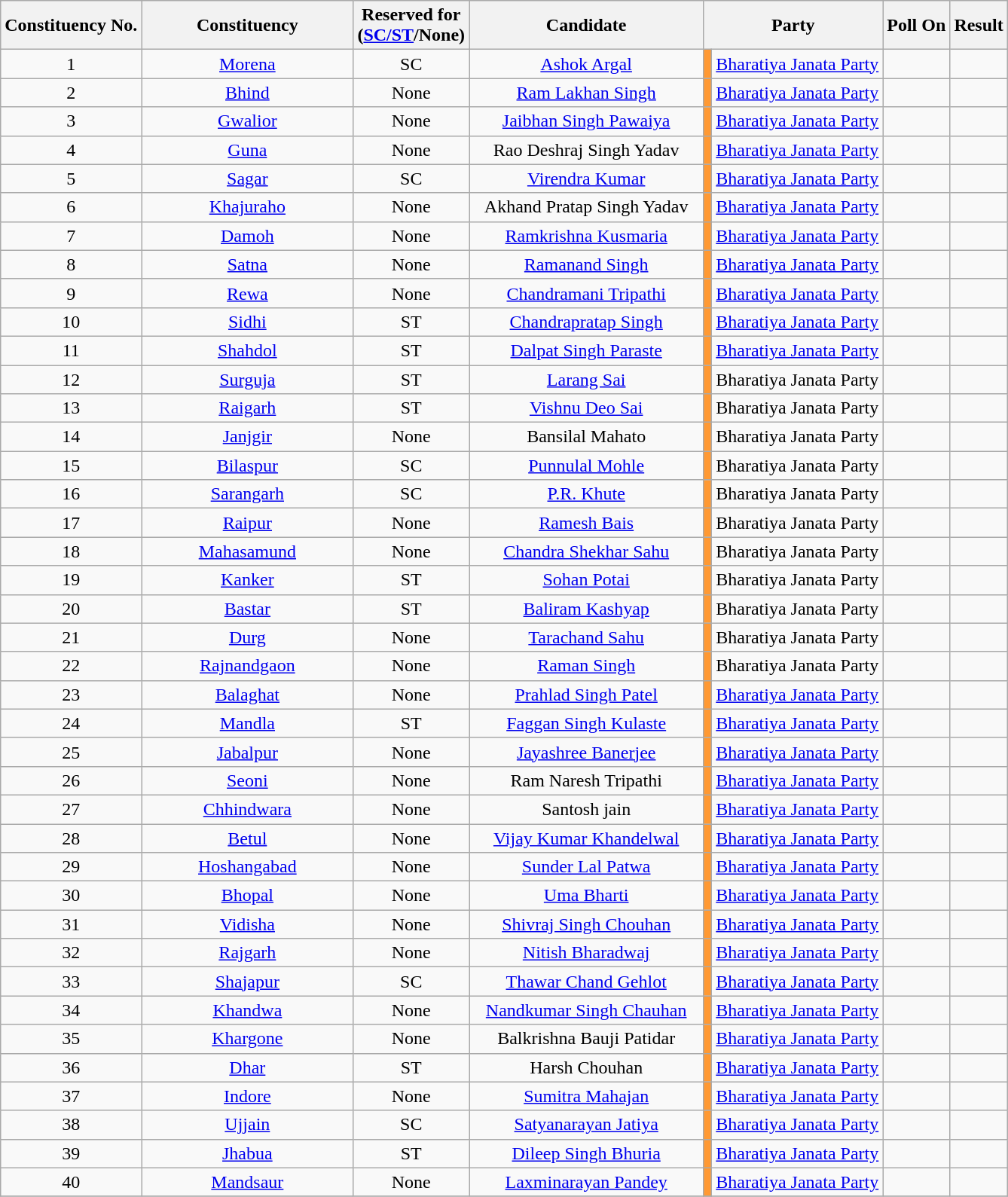<table class="wikitable sortable" style="text-align:center">
<tr>
<th>Constituency No.</th>
<th style="width:180px;">Constituency</th>
<th>Reserved for<br>(<a href='#'>SC/ST</a>/None)</th>
<th style="width:200px;">Candidate</th>
<th colspan="2">Party</th>
<th>Poll On</th>
<th>Result</th>
</tr>
<tr>
<td>1</td>
<td><a href='#'>Morena</a></td>
<td>SC</td>
<td><a href='#'>Ashok Argal</a></td>
<td bgcolor=#FF9933></td>
<td><a href='#'>Bharatiya Janata Party</a></td>
<td></td>
<td></td>
</tr>
<tr>
<td>2</td>
<td><a href='#'>Bhind</a></td>
<td>None</td>
<td><a href='#'>Ram Lakhan Singh</a></td>
<td bgcolor=#FF9933></td>
<td><a href='#'>Bharatiya Janata Party</a></td>
<td></td>
<td></td>
</tr>
<tr>
<td>3</td>
<td><a href='#'>Gwalior</a></td>
<td>None</td>
<td><a href='#'>Jaibhan Singh Pawaiya</a></td>
<td bgcolor=#FF9933></td>
<td><a href='#'>Bharatiya Janata Party</a></td>
<td></td>
<td></td>
</tr>
<tr>
<td>4</td>
<td><a href='#'>Guna</a></td>
<td>None</td>
<td>Rao Deshraj Singh Yadav</td>
<td bgcolor=#FF9933></td>
<td><a href='#'>Bharatiya Janata Party</a></td>
<td></td>
<td></td>
</tr>
<tr>
<td>5</td>
<td><a href='#'>Sagar</a></td>
<td>SC</td>
<td><a href='#'>Virendra Kumar</a></td>
<td bgcolor=#FF9933></td>
<td><a href='#'>Bharatiya Janata Party</a></td>
<td></td>
<td></td>
</tr>
<tr>
<td>6</td>
<td><a href='#'>Khajuraho</a></td>
<td>None</td>
<td>Akhand Pratap Singh Yadav</td>
<td bgcolor=#FF9933></td>
<td><a href='#'>Bharatiya Janata Party</a></td>
<td></td>
<td></td>
</tr>
<tr>
<td>7</td>
<td><a href='#'>Damoh</a></td>
<td>None</td>
<td><a href='#'>Ramkrishna Kusmaria</a></td>
<td bgcolor=#FF9933></td>
<td><a href='#'>Bharatiya Janata Party</a></td>
<td></td>
<td></td>
</tr>
<tr>
<td>8</td>
<td><a href='#'>Satna</a></td>
<td>None</td>
<td><a href='#'>Ramanand Singh</a></td>
<td bgcolor=#FF9933></td>
<td><a href='#'>Bharatiya Janata Party</a></td>
<td></td>
<td></td>
</tr>
<tr>
<td>9</td>
<td><a href='#'>Rewa</a></td>
<td>None</td>
<td><a href='#'>Chandramani Tripathi</a></td>
<td bgcolor=#FF9933></td>
<td><a href='#'>Bharatiya Janata Party</a></td>
<td></td>
<td></td>
</tr>
<tr>
<td>10</td>
<td><a href='#'>Sidhi</a></td>
<td>ST</td>
<td><a href='#'>Chandrapratap Singh</a></td>
<td bgcolor=#FF9933></td>
<td><a href='#'>Bharatiya Janata Party</a></td>
<td></td>
<td></td>
</tr>
<tr>
<td>11</td>
<td><a href='#'>Shahdol</a></td>
<td>ST</td>
<td><a href='#'>Dalpat Singh Paraste</a></td>
<td bgcolor=#FF9933></td>
<td><a href='#'>Bharatiya Janata Party</a></td>
<td></td>
<td></td>
</tr>
<tr>
<td>12</td>
<td><a href='#'>Surguja</a></td>
<td>ST</td>
<td><a href='#'>Larang Sai</a></td>
<td bgcolor=#FF9933></td>
<td>Bharatiya Janata Party</td>
<td></td>
<td></td>
</tr>
<tr>
<td>13</td>
<td><a href='#'>Raigarh</a></td>
<td>ST</td>
<td><a href='#'>Vishnu Deo Sai</a></td>
<td bgcolor=#FF9933></td>
<td>Bharatiya Janata Party</td>
<td></td>
<td></td>
</tr>
<tr>
<td>14</td>
<td><a href='#'>Janjgir</a></td>
<td>None</td>
<td>Bansilal Mahato</td>
<td bgcolor=#FF9933></td>
<td>Bharatiya Janata Party</td>
<td></td>
<td></td>
</tr>
<tr>
<td>15</td>
<td><a href='#'>Bilaspur</a></td>
<td>SC</td>
<td><a href='#'>Punnulal Mohle</a></td>
<td bgcolor=#FF9933></td>
<td>Bharatiya Janata Party</td>
<td></td>
<td></td>
</tr>
<tr>
<td>16</td>
<td><a href='#'>Sarangarh</a></td>
<td>SC</td>
<td><a href='#'>P.R. Khute</a></td>
<td bgcolor=#FF9933></td>
<td>Bharatiya Janata Party</td>
<td></td>
<td></td>
</tr>
<tr>
<td>17</td>
<td><a href='#'>Raipur</a></td>
<td>None</td>
<td><a href='#'>Ramesh Bais</a></td>
<td bgcolor=#FF9933></td>
<td>Bharatiya Janata Party</td>
<td></td>
<td></td>
</tr>
<tr>
<td>18</td>
<td><a href='#'>Mahasamund</a></td>
<td>None</td>
<td><a href='#'>Chandra Shekhar Sahu</a></td>
<td bgcolor=#FF9933></td>
<td>Bharatiya Janata Party</td>
<td></td>
<td></td>
</tr>
<tr>
<td>19</td>
<td><a href='#'>Kanker</a></td>
<td>ST</td>
<td><a href='#'>Sohan Potai</a></td>
<td bgcolor=#FF9933></td>
<td>Bharatiya Janata Party</td>
<td></td>
<td></td>
</tr>
<tr>
<td>20</td>
<td><a href='#'>Bastar</a></td>
<td>ST</td>
<td><a href='#'>Baliram Kashyap</a></td>
<td bgcolor=#FF9933></td>
<td>Bharatiya Janata Party</td>
<td></td>
<td></td>
</tr>
<tr>
<td>21</td>
<td><a href='#'>Durg</a></td>
<td>None</td>
<td><a href='#'>Tarachand Sahu</a></td>
<td bgcolor=#FF9933></td>
<td>Bharatiya Janata Party</td>
<td></td>
<td></td>
</tr>
<tr>
<td>22</td>
<td><a href='#'>Rajnandgaon</a></td>
<td>None</td>
<td><a href='#'>Raman Singh</a></td>
<td bgcolor=#FF9933></td>
<td>Bharatiya Janata Party</td>
<td></td>
<td></td>
</tr>
<tr>
<td>23</td>
<td><a href='#'>Balaghat</a></td>
<td>None</td>
<td><a href='#'>Prahlad Singh Patel</a></td>
<td bgcolor=#FF9933></td>
<td><a href='#'>Bharatiya Janata Party</a></td>
<td></td>
<td></td>
</tr>
<tr>
<td>24</td>
<td><a href='#'>Mandla</a></td>
<td>ST</td>
<td><a href='#'>Faggan Singh Kulaste</a></td>
<td bgcolor=#FF9933></td>
<td><a href='#'>Bharatiya Janata Party</a></td>
<td></td>
<td></td>
</tr>
<tr>
<td>25</td>
<td><a href='#'>Jabalpur</a></td>
<td>None</td>
<td><a href='#'>Jayashree Banerjee</a></td>
<td bgcolor=#FF9933></td>
<td><a href='#'>Bharatiya Janata Party</a></td>
<td></td>
<td></td>
</tr>
<tr>
<td>26</td>
<td><a href='#'>Seoni</a></td>
<td>None</td>
<td>Ram Naresh Tripathi</td>
<td bgcolor=#FF9933></td>
<td><a href='#'>Bharatiya Janata Party</a></td>
<td></td>
<td></td>
</tr>
<tr>
<td>27</td>
<td><a href='#'>Chhindwara</a></td>
<td>None</td>
<td>Santosh jain</td>
<td bgcolor=#FF9933></td>
<td><a href='#'>Bharatiya Janata Party</a></td>
<td></td>
<td></td>
</tr>
<tr>
<td>28</td>
<td><a href='#'>Betul</a></td>
<td>None</td>
<td><a href='#'>Vijay Kumar Khandelwal</a></td>
<td bgcolor=#FF9933></td>
<td><a href='#'>Bharatiya Janata Party</a></td>
<td></td>
<td></td>
</tr>
<tr>
<td>29</td>
<td><a href='#'>Hoshangabad</a></td>
<td>None</td>
<td><a href='#'>Sunder Lal Patwa</a></td>
<td bgcolor=#FF9933></td>
<td><a href='#'>Bharatiya Janata Party</a></td>
<td></td>
<td></td>
</tr>
<tr>
<td>30</td>
<td><a href='#'>Bhopal</a></td>
<td>None</td>
<td><a href='#'>Uma Bharti</a></td>
<td bgcolor=#FF9933></td>
<td><a href='#'>Bharatiya Janata Party</a></td>
<td></td>
<td></td>
</tr>
<tr>
<td>31</td>
<td><a href='#'>Vidisha</a></td>
<td>None</td>
<td><a href='#'>Shivraj Singh Chouhan</a></td>
<td bgcolor=#FF9933></td>
<td><a href='#'>Bharatiya Janata Party</a></td>
<td></td>
<td></td>
</tr>
<tr>
<td>32</td>
<td><a href='#'>Rajgarh</a></td>
<td>None</td>
<td><a href='#'>Nitish Bharadwaj</a></td>
<td bgcolor=#FF9933></td>
<td><a href='#'>Bharatiya Janata Party</a></td>
<td></td>
<td></td>
</tr>
<tr>
<td>33</td>
<td><a href='#'>Shajapur</a></td>
<td>SC</td>
<td><a href='#'>Thawar Chand Gehlot</a></td>
<td bgcolor=#FF9933></td>
<td><a href='#'>Bharatiya Janata Party</a></td>
<td></td>
<td></td>
</tr>
<tr>
<td>34</td>
<td><a href='#'>Khandwa</a></td>
<td>None</td>
<td><a href='#'>Nandkumar Singh Chauhan</a></td>
<td bgcolor=#FF9933></td>
<td><a href='#'>Bharatiya Janata Party</a></td>
<td></td>
<td></td>
</tr>
<tr>
<td>35</td>
<td><a href='#'>Khargone</a></td>
<td>None</td>
<td>Balkrishna Bauji Patidar</td>
<td bgcolor=#FF9933></td>
<td><a href='#'>Bharatiya Janata Party</a></td>
<td></td>
<td></td>
</tr>
<tr>
<td>36</td>
<td><a href='#'>Dhar</a></td>
<td>ST</td>
<td>Harsh Chouhan</td>
<td bgcolor=#FF9933></td>
<td><a href='#'>Bharatiya Janata Party</a></td>
<td></td>
<td></td>
</tr>
<tr>
<td>37</td>
<td><a href='#'>Indore</a></td>
<td>None</td>
<td><a href='#'>Sumitra Mahajan</a></td>
<td bgcolor=#FF9933></td>
<td><a href='#'>Bharatiya Janata Party</a></td>
<td></td>
<td></td>
</tr>
<tr>
<td>38</td>
<td><a href='#'>Ujjain</a></td>
<td>SC</td>
<td><a href='#'>Satyanarayan Jatiya</a></td>
<td bgcolor=#FF9933></td>
<td><a href='#'>Bharatiya Janata Party</a></td>
<td></td>
<td></td>
</tr>
<tr>
<td>39</td>
<td><a href='#'>Jhabua</a></td>
<td>ST</td>
<td><a href='#'>Dileep Singh Bhuria</a></td>
<td bgcolor=#FF9933></td>
<td><a href='#'>Bharatiya Janata Party</a></td>
<td></td>
<td></td>
</tr>
<tr>
<td>40</td>
<td><a href='#'>Mandsaur</a></td>
<td>None</td>
<td><a href='#'>Laxminarayan Pandey</a></td>
<td bgcolor=#FF9933></td>
<td><a href='#'>Bharatiya Janata Party</a></td>
<td></td>
<td></td>
</tr>
<tr>
</tr>
</table>
